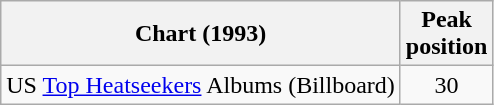<table class="wikitable">
<tr>
<th>Chart (1993)</th>
<th>Peak <br> position</th>
</tr>
<tr>
<td>US <a href='#'>Top Heatseekers</a> Albums (Billboard)</td>
<td align=center>30</td>
</tr>
</table>
